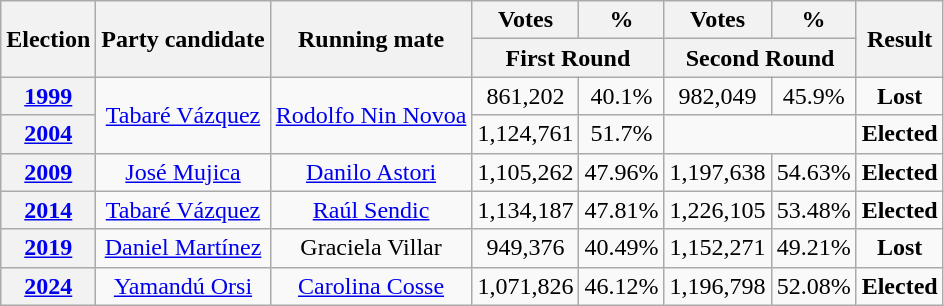<table class="wikitable" style="text-align:center">
<tr>
<th rowspan="2">Election</th>
<th rowspan="2">Party candidate</th>
<th rowspan="2">Running mate</th>
<th>Votes</th>
<th>%</th>
<th>Votes</th>
<th>%</th>
<th rowspan="2">Result</th>
</tr>
<tr>
<th colspan="2">First Round</th>
<th colspan="2">Second Round</th>
</tr>
<tr>
<th><a href='#'>1999</a></th>
<td rowspan="2"><a href='#'>Tabaré Vázquez</a></td>
<td rowspan="2"><a href='#'>Rodolfo Nin Novoa</a></td>
<td>861,202</td>
<td>40.1%</td>
<td>982,049</td>
<td>45.9%</td>
<td><strong>Lost</strong> </td>
</tr>
<tr>
<th><a href='#'>2004</a></th>
<td>1,124,761</td>
<td>51.7%</td>
<td colspan="2"></td>
<td><strong>Elected</strong> </td>
</tr>
<tr>
<th><a href='#'>2009</a></th>
<td><a href='#'>José Mujica</a></td>
<td><a href='#'>Danilo Astori</a></td>
<td>1,105,262</td>
<td>47.96%</td>
<td>1,197,638</td>
<td>54.63%</td>
<td><strong>Elected</strong> </td>
</tr>
<tr>
<th><a href='#'>2014</a></th>
<td><a href='#'>Tabaré Vázquez</a></td>
<td><a href='#'>Raúl Sendic</a></td>
<td>1,134,187</td>
<td>47.81%</td>
<td>1,226,105</td>
<td>53.48%</td>
<td><strong>Elected</strong> </td>
</tr>
<tr>
<th><a href='#'>2019</a></th>
<td><a href='#'>Daniel Martínez</a></td>
<td>Graciela Villar</td>
<td>949,376</td>
<td>40.49%</td>
<td>1,152,271</td>
<td>49.21%</td>
<td><strong>Lost</strong> </td>
</tr>
<tr>
<th><a href='#'>2024</a></th>
<td><a href='#'>Yamandú Orsi</a></td>
<td><a href='#'>Carolina Cosse</a></td>
<td>1,071,826</td>
<td>46.12%</td>
<td>1,196,798</td>
<td>52.08%</td>
<td><strong>Elected</strong> </td>
</tr>
</table>
